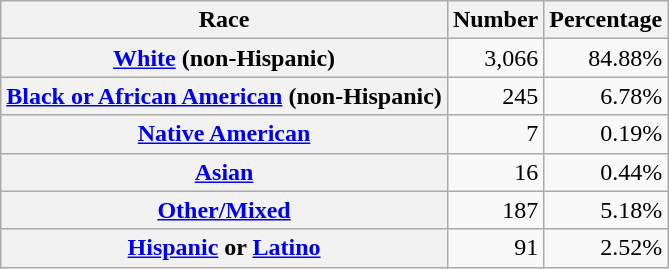<table class="wikitable" style="text-align:right">
<tr>
<th scope="col">Race</th>
<th scope="col">Number</th>
<th scope="col">Percentage</th>
</tr>
<tr>
<th scope="row"><a href='#'>White</a> (non-Hispanic)</th>
<td>3,066</td>
<td>84.88%</td>
</tr>
<tr>
<th scope="row"><a href='#'>Black or African American</a> (non-Hispanic)</th>
<td>245</td>
<td>6.78%</td>
</tr>
<tr>
<th scope="row"><a href='#'>Native American</a></th>
<td>7</td>
<td>0.19%</td>
</tr>
<tr>
<th scope="row"><a href='#'>Asian</a></th>
<td>16</td>
<td>0.44%</td>
</tr>
<tr>
<th scope="row"><a href='#'>Other/Mixed</a></th>
<td>187</td>
<td>5.18%</td>
</tr>
<tr>
<th scope="row"><a href='#'>Hispanic</a> or <a href='#'>Latino</a></th>
<td>91</td>
<td>2.52%</td>
</tr>
</table>
